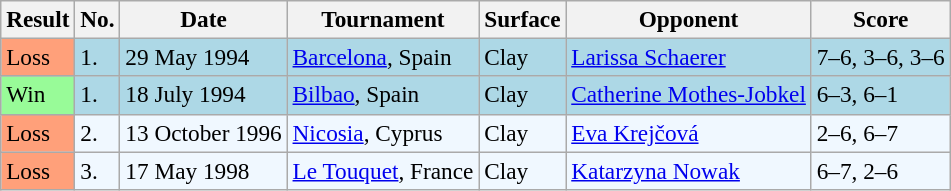<table class="sortable wikitable" style="font-size:97%">
<tr>
<th>Result</th>
<th>No.</th>
<th>Date</th>
<th>Tournament</th>
<th>Surface</th>
<th>Opponent</th>
<th>Score</th>
</tr>
<tr style="background:lightblue;">
<td style="background:#ffa07a;">Loss</td>
<td>1.</td>
<td>29 May 1994</td>
<td><a href='#'>Barcelona</a>, Spain</td>
<td>Clay</td>
<td> <a href='#'>Larissa Schaerer</a></td>
<td>7–6, 3–6, 3–6</td>
</tr>
<tr style="background:lightblue;">
<td style="background:#98fb98;">Win</td>
<td>1.</td>
<td>18 July 1994</td>
<td><a href='#'>Bilbao</a>, Spain</td>
<td>Clay</td>
<td> <a href='#'>Catherine Mothes-Jobkel</a></td>
<td>6–3, 6–1</td>
</tr>
<tr style="background:#f0f8ff;">
<td style="background:#ffa07a;">Loss</td>
<td>2.</td>
<td>13 October 1996</td>
<td><a href='#'>Nicosia</a>, Cyprus</td>
<td>Clay</td>
<td> <a href='#'>Eva Krejčová</a></td>
<td>2–6, 6–7</td>
</tr>
<tr style="background:#f0f8ff;">
<td style="background:#ffa07a;">Loss</td>
<td>3.</td>
<td>17 May 1998</td>
<td><a href='#'>Le Touquet</a>, France</td>
<td>Clay</td>
<td> <a href='#'>Katarzyna Nowak</a></td>
<td>6–7, 2–6</td>
</tr>
</table>
